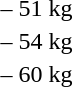<table>
<tr>
<td>– 51 kg<br></td>
<td></td>
<td></td>
<td></td>
</tr>
<tr>
<td>– 54 kg<br></td>
<td></td>
<td></td>
<td></td>
</tr>
<tr>
<td>– 60 kg<br></td>
<td></td>
<td></td>
<td></td>
</tr>
</table>
